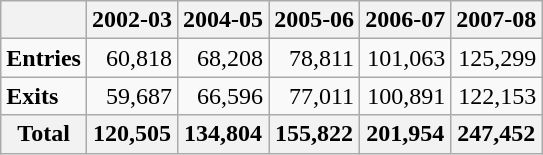<table class="wikitable">
<tr>
<th> </th>
<th>2002-03</th>
<th>2004-05</th>
<th>2005-06</th>
<th>2006-07</th>
<th>2007-08</th>
</tr>
<tr>
<td><strong>Entries</strong></td>
<td align="right">60,818</td>
<td align="right">68,208</td>
<td align="right">78,811</td>
<td align="right">101,063</td>
<td align="right">125,299</td>
</tr>
<tr>
<td><strong>Exits</strong></td>
<td align="right">59,687</td>
<td align="right">66,596</td>
<td align="right">77,011</td>
<td align="right">100,891</td>
<td align="right">122,153</td>
</tr>
<tr>
<th align="right">Total</th>
<th align="right">120,505</th>
<th align="right">134,804</th>
<th align="right">155,822</th>
<th align="right">201,954</th>
<th align="right">247,452</th>
</tr>
</table>
